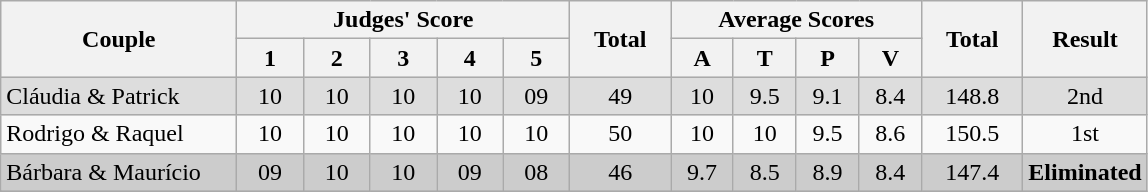<table class="wikitable" style="text-align:center;">
<tr>
<th rowspan=2 width="150">Couple</th>
<th colspan=5 width="180">Judges' Score</th>
<th rowspan=2 width="060">Total</th>
<th colspan=4 width="160">Average Scores</th>
<th rowspan=2 width="060">Total</th>
<th rowspan=2 width="060">Result</th>
</tr>
<tr>
<th width="37">1</th>
<th width="37">2</th>
<th width="37">3</th>
<th width="37">4</th>
<th width="37">5</th>
<th>A</th>
<th>T</th>
<th>P</th>
<th>V</th>
</tr>
<tr bgcolor="DDDDDD">
<td align="left">Cláudia & Patrick</td>
<td>10</td>
<td>10</td>
<td>10</td>
<td>10</td>
<td>09</td>
<td>49</td>
<td>10</td>
<td>9.5</td>
<td>9.1</td>
<td>8.4</td>
<td>148.8</td>
<td>2nd</td>
</tr>
<tr>
<td align="left">Rodrigo & Raquel</td>
<td>10</td>
<td>10</td>
<td>10</td>
<td>10</td>
<td>10</td>
<td>50</td>
<td>10</td>
<td>10</td>
<td>9.5</td>
<td>8.6</td>
<td>150.5</td>
<td>1st</td>
</tr>
<tr bgcolor="CCCCCC">
<td align="left">Bárbara & Maurício</td>
<td>09</td>
<td>10</td>
<td>10</td>
<td>09</td>
<td>08</td>
<td>46</td>
<td>9.7</td>
<td>8.5</td>
<td>8.9</td>
<td>8.4</td>
<td>147.4</td>
<td><strong>Eliminated</strong></td>
</tr>
<tr>
</tr>
</table>
